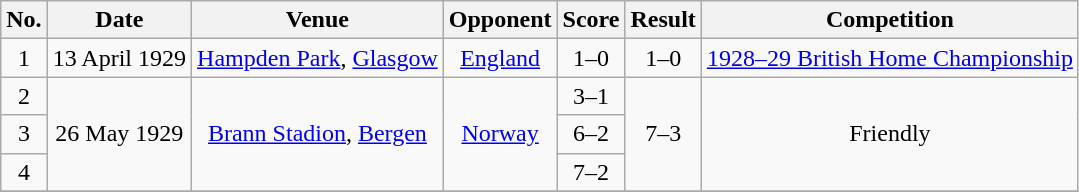<table class="wikitable sortable" style="text-align:center">
<tr>
<th>No.</th>
<th>Date</th>
<th>Venue</th>
<th>Opponent</th>
<th>Score</th>
<th>Result</th>
<th>Competition</th>
</tr>
<tr>
<td>1</td>
<td>13 April 1929</td>
<td><a href='#'>Hampden Park</a>, <a href='#'>Glasgow</a></td>
<td><a href='#'>England</a></td>
<td>1–0</td>
<td>1–0</td>
<td><a href='#'>1928–29 British Home Championship</a></td>
</tr>
<tr>
<td>2</td>
<td rowspan="3">26 May 1929</td>
<td rowspan="3"><a href='#'>Brann Stadion</a>, <a href='#'>Bergen</a></td>
<td rowspan="3"><a href='#'>Norway</a></td>
<td>3–1</td>
<td rowspan="3">7–3</td>
<td rowspan="3">Friendly</td>
</tr>
<tr>
<td>3</td>
<td>6–2</td>
</tr>
<tr>
<td>4</td>
<td>7–2</td>
</tr>
<tr>
</tr>
</table>
